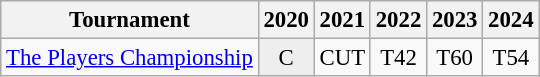<table class="wikitable" style="font-size:95%;text-align:center;">
<tr>
<th>Tournament</th>
<th>2020</th>
<th>2021</th>
<th>2022</th>
<th>2023</th>
<th>2024</th>
</tr>
<tr>
<td align=left><a href='#'>The Players Championship</a></td>
<td style="background:#eeeeee;">C</td>
<td>CUT</td>
<td>T42</td>
<td>T60</td>
<td>T54</td>
</tr>
</table>
